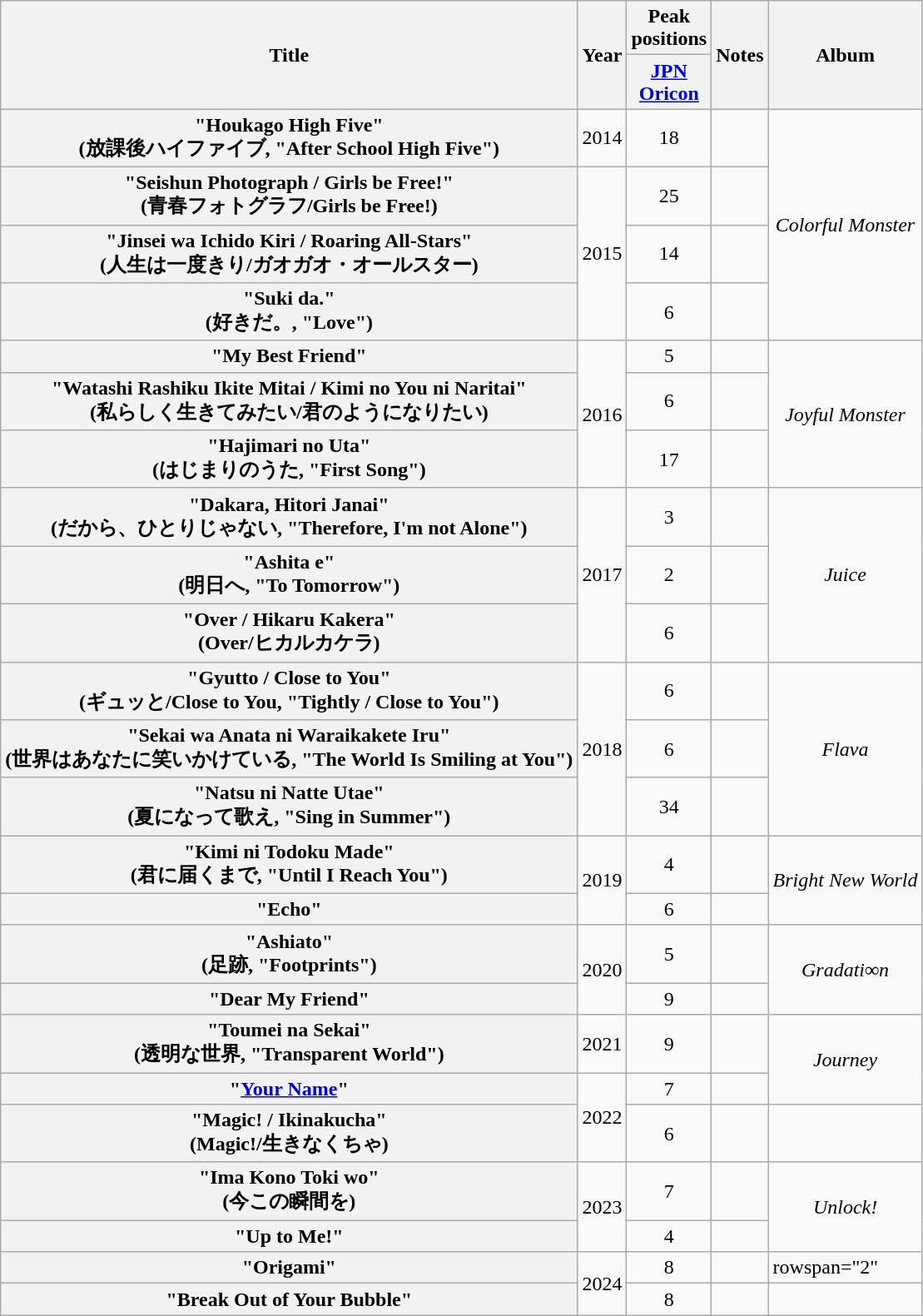<table class="wikitable plainrowheaders">
<tr>
<th scope="col" rowspan="2">Title</th>
<th scope="col" rowspan="2">Year</th>
<th scope="col" colspan="1">Peak positions</th>
<th scope="col" rowspan="2">Notes</th>
<th scope="col" rowspan="2">Album</th>
</tr>
<tr>
<th style="width:50px;" scope="col"><a href='#'>JPN<br>Oricon</a><br></th>
</tr>
<tr>
<th scope="row">"Houkago High Five"<br>(放課後ハイファイブ, "After School High Five")</th>
<td align="center">2014</td>
<td align="center">18</td>
<td></td>
<td align="center" rowspan="4"><em>Colorful Monster</em></td>
</tr>
<tr>
<th scope="row">"Seishun Photograph / Girls be Free!"<br>(青春フォトグラフ/Girls be Free!)</th>
<td align="center" rowspan="3">2015</td>
<td align="center">25</td>
<td></td>
</tr>
<tr>
<th scope="row">"Jinsei wa Ichido Kiri / Roaring All-Stars"<br>(人生は一度きり/ガオガオ・オールスター)</th>
<td align="center">14</td>
<td></td>
</tr>
<tr>
<th scope="row">"Suki da."<br>(好きだ。, "Love")</th>
<td align="center">6</td>
<td></td>
</tr>
<tr>
<th scope="row">"My Best Friend"</th>
<td align="center" rowspan="3">2016</td>
<td align="center">5</td>
<td></td>
<td align="center" rowspan="3"><em>Joyful Monster</em></td>
</tr>
<tr>
<th scope="row">"Watashi Rashiku Ikite Mitai / Kimi no You ni Naritai"<br>(私らしく生きてみたい/君のようになりたい)</th>
<td align="center">6</td>
<td></td>
</tr>
<tr>
<th scope="row">"Hajimari no Uta"<br>(はじまりのうた, "First Song")</th>
<td align="center">17</td>
<td></td>
</tr>
<tr>
<th scope="row">"Dakara, Hitori Janai"<br>(だから、ひとりじゃない, "Therefore, I'm not Alone")</th>
<td align="center" rowspan="3">2017</td>
<td align="center">3</td>
<td></td>
<td align="center" rowspan="3"><em>Juice</em></td>
</tr>
<tr>
<th scope="row">"Ashita e"<br>(明日へ, "To Tomorrow")</th>
<td align="center">2</td>
<td></td>
</tr>
<tr>
<th scope="row">"Over / Hikaru Kakera"<br>(Over/ヒカルカケラ)</th>
<td align="center">6</td>
<td></td>
</tr>
<tr>
<th scope="row">"Gyutto / Close to You"<br>(ギュッと/Close to You, "Tightly / Close to You")</th>
<td align="center" rowspan="3">2018</td>
<td align="center">6</td>
<td></td>
<td align="center" rowspan="3"><em>Flava</em></td>
</tr>
<tr>
<th scope="row">"Sekai wa Anata ni Waraikakete Iru"<br>(世界はあなたに笑いかけている, "The World Is Smiling at You")</th>
<td align="center">6</td>
<td></td>
</tr>
<tr>
<th scope="row">"Natsu ni Natte Utae"<br>(夏になって歌え, "Sing in Summer")</th>
<td align="center">34</td>
<td></td>
</tr>
<tr>
<th scope="row">"Kimi ni Todoku Made"<br>(君に届くまで, "Until I Reach You")</th>
<td align="center" rowspan="2">2019</td>
<td align="center">4</td>
<td></td>
<td align="center" rowspan="2"><em>Bright New World</em></td>
</tr>
<tr>
<th scope="row">"Echo"</th>
<td align="center">6</td>
<td></td>
</tr>
<tr>
<th scope="row">"Ashiato"<br>(足跡, "Footprints")</th>
<td align="center" rowspan="2">2020</td>
<td align="center">5</td>
<td></td>
<td align="center" rowspan="2"><em>Gradati∞n</em></td>
</tr>
<tr>
<th scope="row">"Dear My Friend"<br></th>
<td align="center">9</td>
<td></td>
</tr>
<tr>
<th scope="row">"Toumei na Sekai"<br>(透明な世界, "Transparent World")</th>
<td align="center">2021</td>
<td align="center">9</td>
<td></td>
<td align="center" rowspan="2"><em>Journey</em></td>
</tr>
<tr>
<th scope="row">"<a href='#'>Your Name</a>"</th>
<td align="center" rowspan="2">2022</td>
<td align="center">7</td>
<td></td>
</tr>
<tr>
<th scope="row">"Magic! / Ikinakucha"<br>(Magic!/生きなくちゃ)</th>
<td align="center">6</td>
<td></td>
<td></td>
</tr>
<tr>
<th scope="row">"Ima Kono Toki wo"<br>(今この瞬間を)</th>
<td align="center" rowspan="2">2023</td>
<td align="center">7</td>
<td></td>
<td align="center" rowspan="2"><em>Unlock!</em></td>
</tr>
<tr>
<th scope="row">"Up to Me!"</th>
<td align="center">4</td>
<td></td>
</tr>
<tr>
<th scope="row">"Origami"</th>
<td align="center" rowspan="2">2024</td>
<td align="center">8</td>
<td></td>
<td>rowspan="2" </td>
</tr>
<tr>
<th scope="row">"Break Out of Your Bubble"</th>
<td align="center">8</td>
<td></td>
</tr>
</table>
